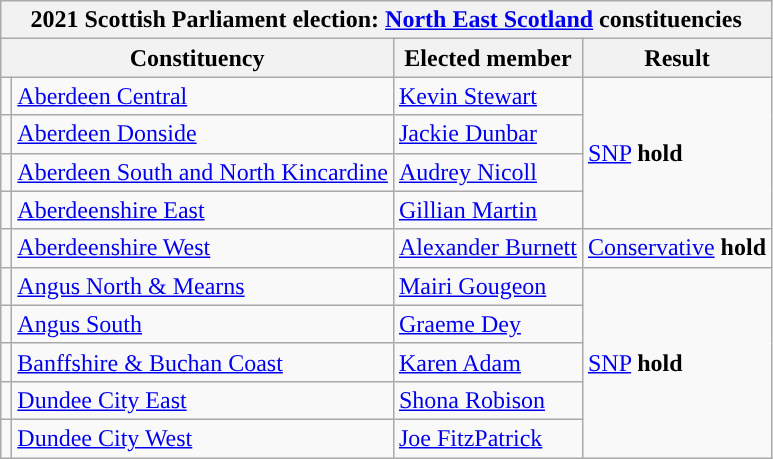<table class="wikitable">
<tr>
<th colspan="4">2021 Scottish Parliament election: <a href='#'>North East Scotland</a> constituencies</th>
</tr>
<tr>
<th colspan="2">Constituency</th>
<th>Elected member</th>
<th>Result</th>
</tr>
<tr>
<td style="color:inherit;background-color: "></td>
<td><a href='#'>Aberdeen Central</a></td>
<td><a href='#'>Kevin Stewart</a></td>
<td rowspan="4"><a href='#'>SNP</a> <strong>hold</strong></td>
</tr>
<tr>
<td style="color:inherit;background-color: "></td>
<td><a href='#'>Aberdeen Donside</a></td>
<td><a href='#'>Jackie Dunbar</a></td>
</tr>
<tr>
<td style="color:inherit;background-color: "></td>
<td><a href='#'>Aberdeen South and North Kincardine</a></td>
<td><a href='#'>Audrey Nicoll</a></td>
</tr>
<tr>
<td style="color:inherit;background-color: "></td>
<td><a href='#'>Aberdeenshire East</a></td>
<td><a href='#'>Gillian Martin</a></td>
</tr>
<tr>
<td style="color:inherit;background-color: "></td>
<td><a href='#'>Aberdeenshire West</a></td>
<td><a href='#'>Alexander Burnett</a></td>
<td><a href='#'>Conservative</a> <strong>hold</strong></td>
</tr>
<tr>
<td style="color:inherit;background-color: "></td>
<td><a href='#'>Angus North & Mearns</a></td>
<td><a href='#'>Mairi Gougeon</a></td>
<td rowspan="5"><a href='#'>SNP</a> <strong>hold</strong></td>
</tr>
<tr>
<td style="color:inherit;background-color: "></td>
<td><a href='#'>Angus South</a></td>
<td><a href='#'>Graeme Dey</a></td>
</tr>
<tr>
<td style="color:inherit;background-color: "></td>
<td><a href='#'>Banffshire & Buchan Coast</a></td>
<td><a href='#'>Karen Adam</a></td>
</tr>
<tr>
<td style="color:inherit;background-color: "></td>
<td><a href='#'>Dundee City East</a></td>
<td><a href='#'>Shona Robison</a></td>
</tr>
<tr>
<td style="color:inherit;background-color: "></td>
<td><a href='#'>Dundee City West</a></td>
<td><a href='#'>Joe FitzPatrick</a></td>
</tr>
</table>
